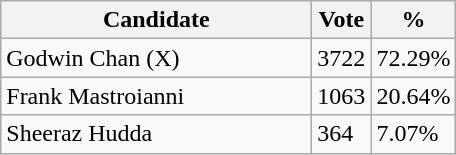<table class="wikitable">
<tr>
<th bgcolor="#DDDDFF" width="200px">Candidate</th>
<th bgcolor="#DDDDFF">Vote</th>
<th bgcolor="#DDDDFF">%</th>
</tr>
<tr>
<td>Godwin Chan (X)</td>
<td>3722</td>
<td>72.29%</td>
</tr>
<tr>
<td>Frank Mastroianni</td>
<td>1063</td>
<td>20.64%</td>
</tr>
<tr>
<td>Sheeraz Hudda</td>
<td>364</td>
<td>7.07%</td>
</tr>
</table>
